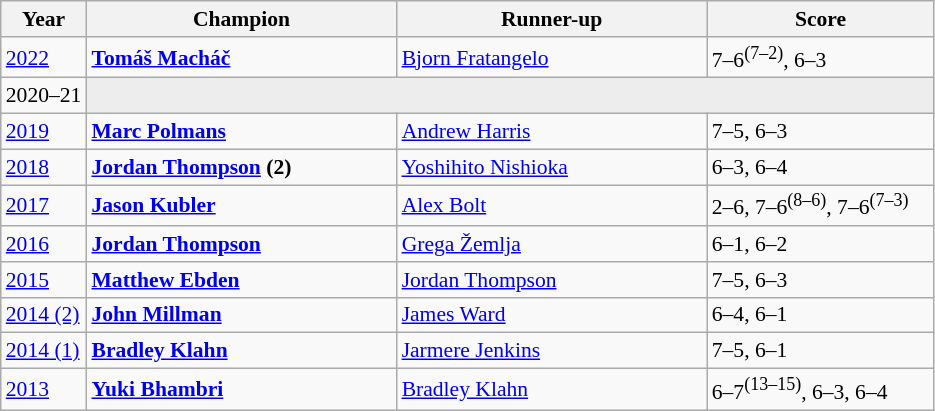<table class="wikitable" style="font-size:90%">
<tr>
<th>Year</th>
<th width="200">Champion</th>
<th width="200">Runner-up</th>
<th width="145">Score</th>
</tr>
<tr>
<td><a href='#'>2022</a></td>
<td> <strong><a href='#'>Tomáš Macháč</a></strong></td>
<td> <a href='#'>Bjorn Fratangelo</a></td>
<td>7–6<sup>(7–2)</sup>, 6–3</td>
</tr>
<tr>
<td>2020–21</td>
<td colspan=3 bgcolor="#ededed"></td>
</tr>
<tr>
<td><a href='#'>2019</a></td>
<td> <strong><a href='#'>Marc Polmans</a></strong></td>
<td> <a href='#'>Andrew Harris</a></td>
<td>7–5, 6–3</td>
</tr>
<tr>
<td><a href='#'>2018</a></td>
<td> <strong><a href='#'>Jordan Thompson</a> (2)</strong></td>
<td> <a href='#'>Yoshihito Nishioka</a></td>
<td>6–3, 6–4</td>
</tr>
<tr>
<td><a href='#'>2017</a></td>
<td> <strong><a href='#'>Jason Kubler</a></strong></td>
<td> <a href='#'>Alex Bolt</a></td>
<td>2–6, 7–6<sup>(8–6)</sup>, 7–6<sup>(7–3)</sup></td>
</tr>
<tr>
<td><a href='#'>2016</a></td>
<td> <strong><a href='#'>Jordan Thompson</a></strong></td>
<td> <a href='#'>Grega Žemlja</a></td>
<td>6–1, 6–2</td>
</tr>
<tr>
<td><a href='#'>2015</a></td>
<td><strong> <a href='#'>Matthew Ebden</a></strong></td>
<td> <a href='#'>Jordan Thompson</a></td>
<td>7–5, 6–3</td>
</tr>
<tr>
<td><a href='#'>2014 (2)</a></td>
<td><strong> <a href='#'>John Millman</a></strong></td>
<td> <a href='#'>James Ward</a></td>
<td>6–4, 6–1</td>
</tr>
<tr>
<td><a href='#'>2014 (1)</a></td>
<td><strong> <a href='#'>Bradley Klahn</a></strong></td>
<td> <a href='#'>Jarmere Jenkins</a></td>
<td>7–5, 6–1</td>
</tr>
<tr>
<td><a href='#'>2013</a></td>
<td> <strong><a href='#'>Yuki Bhambri</a></strong></td>
<td> <a href='#'>Bradley Klahn</a></td>
<td>6–7<sup>(13–15)</sup>, 6–3, 6–4</td>
</tr>
</table>
